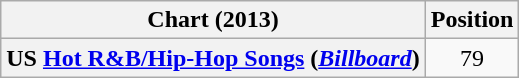<table class="wikitable plainrowheaders" style="text-align:center">
<tr>
<th scope="col">Chart (2013)</th>
<th scope="col">Position</th>
</tr>
<tr>
<th scope="row">US <a href='#'>Hot R&B/Hip-Hop Songs</a> (<em><a href='#'>Billboard</a></em>)</th>
<td>79</td>
</tr>
</table>
